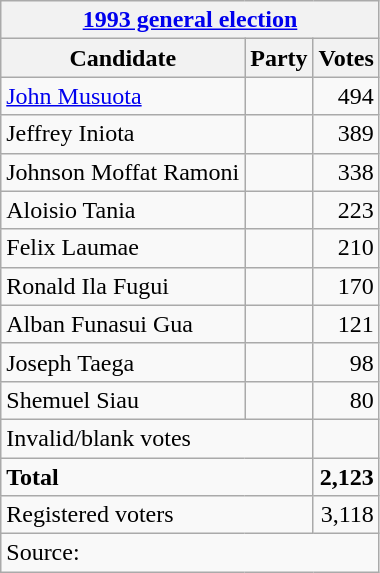<table class=wikitable style=text-align:left>
<tr>
<th colspan=3><a href='#'>1993 general election</a></th>
</tr>
<tr>
<th>Candidate</th>
<th>Party</th>
<th>Votes</th>
</tr>
<tr>
<td><a href='#'>John Musuota</a></td>
<td></td>
<td align=right>494</td>
</tr>
<tr>
<td>Jeffrey Iniota</td>
<td></td>
<td align=right>389</td>
</tr>
<tr>
<td>Johnson Moffat Ramoni</td>
<td></td>
<td align=right>338</td>
</tr>
<tr>
<td>Aloisio Tania</td>
<td></td>
<td align=right>223</td>
</tr>
<tr>
<td>Felix Laumae</td>
<td></td>
<td align=right>210</td>
</tr>
<tr>
<td>Ronald Ila Fugui</td>
<td></td>
<td align=right>170</td>
</tr>
<tr>
<td>Alban Funasui Gua</td>
<td></td>
<td align=right>121</td>
</tr>
<tr>
<td>Joseph Taega</td>
<td></td>
<td align=right>98</td>
</tr>
<tr>
<td>Shemuel Siau</td>
<td></td>
<td align=right>80</td>
</tr>
<tr>
<td colspan=2>Invalid/blank votes</td>
<td></td>
</tr>
<tr>
<td colspan=2><strong>Total</strong></td>
<td align=right><strong>2,123</strong></td>
</tr>
<tr>
<td colspan=2>Registered voters</td>
<td align=right>3,118</td>
</tr>
<tr>
<td colspan=3>Source: </td>
</tr>
</table>
